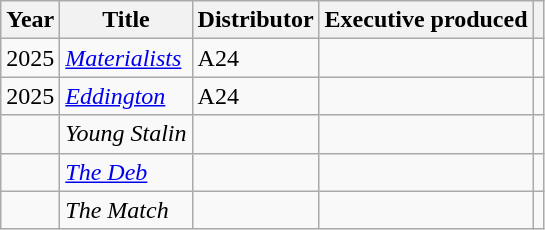<table class="wikitable plainrowheaders">
<tr>
<th scope="col">Year</th>
<th scope="col">Title</th>
<th scope="col">Distributor</th>
<th scope="col">Executive produced</th>
<th scope="col"></th>
</tr>
<tr>
<td>2025</td>
<td><em><a href='#'>Materialists</a></em></td>
<td>A24</td>
<td></td>
<td></td>
</tr>
<tr>
<td>2025</td>
<td><em><a href='#'>Eddington</a></em></td>
<td>A24</td>
<td></td>
<td></td>
</tr>
<tr>
<td></td>
<td><em>Young Stalin</em></td>
<td></td>
<td></td>
<td></td>
</tr>
<tr>
<td></td>
<td><em><a href='#'>The Deb</a></em></td>
<td></td>
<td></td>
<td></td>
</tr>
<tr>
<td></td>
<td><em>The Match</em></td>
<td></td>
<td></td>
<td></td>
</tr>
</table>
